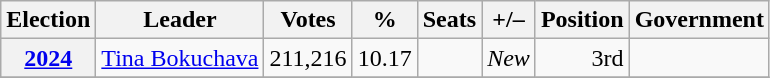<table class="wikitable" style="text-align: right;">
<tr>
<th>Election</th>
<th>Leader</th>
<th>Votes</th>
<th>%</th>
<th>Seats</th>
<th>+/–</th>
<th>Position</th>
<th>Government</th>
</tr>
<tr>
<th><a href='#'>2024</a></th>
<td align="left"><a href='#'>Tina Bokuchava</a></td>
<td>211,216</td>
<td>10.17</td>
<td></td>
<td><em>New</em></td>
<td>3rd</td>
<td></td>
</tr>
<tr>
</tr>
</table>
